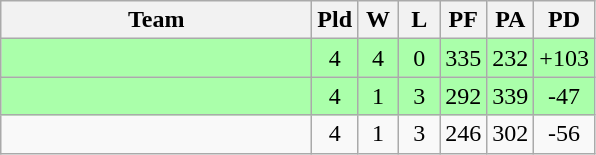<table class=wikitable style="text-align:center">
<tr>
<th width=200>Team</th>
<th width=20>Pld</th>
<th width=20>W</th>
<th width=20>L</th>
<th width=20>PF</th>
<th width=20>PA</th>
<th width=30>PD</th>
</tr>
<tr bgcolor=#aaffaa>
<td align=left></td>
<td>4</td>
<td>4</td>
<td>0</td>
<td>335</td>
<td>232</td>
<td>+103</td>
</tr>
<tr bgcolor=#aaffaa>
<td align=left></td>
<td>4</td>
<td>1</td>
<td>3</td>
<td>292</td>
<td>339</td>
<td>-47</td>
</tr>
<tr bgcolor=>
<td align=left></td>
<td>4</td>
<td>1</td>
<td>3</td>
<td>246</td>
<td>302</td>
<td>-56</td>
</tr>
</table>
